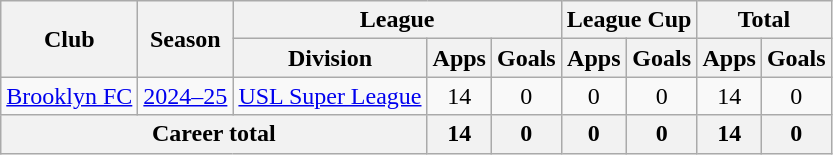<table class="wikitable" style="text-align:center">
<tr>
<th rowspan="2">Club</th>
<th rowspan="2">Season</th>
<th colspan="3">League</th>
<th colspan="2">League Cup</th>
<th colspan="2">Total</th>
</tr>
<tr>
<th>Division</th>
<th>Apps</th>
<th>Goals</th>
<th>Apps</th>
<th>Goals</th>
<th>Apps</th>
<th>Goals</th>
</tr>
<tr>
<td><a href='#'>Brooklyn FC</a></td>
<td><a href='#'>2024–25</a></td>
<td><a href='#'>USL Super League</a></td>
<td>14</td>
<td>0</td>
<td>0</td>
<td>0</td>
<td>14</td>
<td>0</td>
</tr>
<tr>
<th colspan="3">Career total</th>
<th>14</th>
<th>0</th>
<th>0</th>
<th>0</th>
<th>14</th>
<th>0</th>
</tr>
</table>
